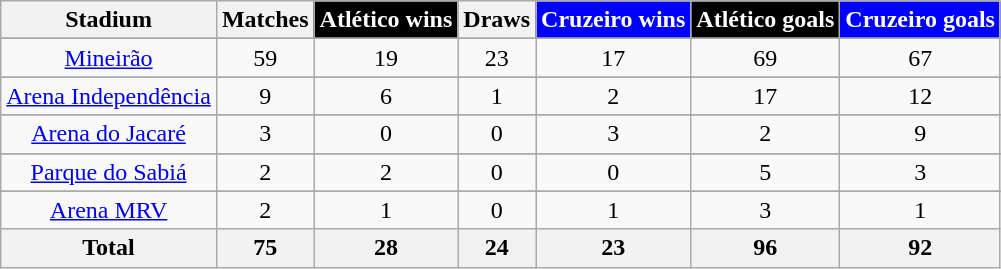<table class="wikitable">
<tr>
<th>Stadium</th>
<th>Matches</th>
<th style="color:#ffffff; background:black;"><strong>Atlético wins</strong></th>
<th>Draws</th>
<th style="color:#ffffff; background:blue;"><strong>Cruzeiro wins</strong></th>
<th style="color:#ffffff; background:black;"><strong>Atlético goals</strong></th>
<th style="color:#ffffff; background:blue;"><strong>Cruzeiro goals</strong></th>
</tr>
<tr>
</tr>
<tr align="center">
<td><a href='#'>Mineirão</a></td>
<td>59</td>
<td>19</td>
<td>23</td>
<td>17</td>
<td>69</td>
<td>67</td>
</tr>
<tr>
</tr>
<tr align="center">
<td><a href='#'>Arena Independência</a></td>
<td>9</td>
<td>6</td>
<td>1</td>
<td>2</td>
<td>17</td>
<td>12</td>
</tr>
<tr>
</tr>
<tr align="center">
<td><a href='#'>Arena do Jacaré</a></td>
<td>3</td>
<td>0</td>
<td>0</td>
<td>3</td>
<td>2</td>
<td>9</td>
</tr>
<tr>
</tr>
<tr align="center">
<td><a href='#'>Parque do Sabiá</a></td>
<td>2</td>
<td>2</td>
<td>0</td>
<td>0</td>
<td>5</td>
<td>3</td>
</tr>
<tr>
</tr>
<tr align="center">
<td><a href='#'>Arena MRV</a></td>
<td>2</td>
<td>1</td>
<td>0</td>
<td>1</td>
<td>3</td>
<td>1</td>
</tr>
<tr>
<th><strong>Total</strong></th>
<th>75</th>
<th>28</th>
<th>24</th>
<th>23</th>
<th>96</th>
<th>92</th>
</tr>
</table>
